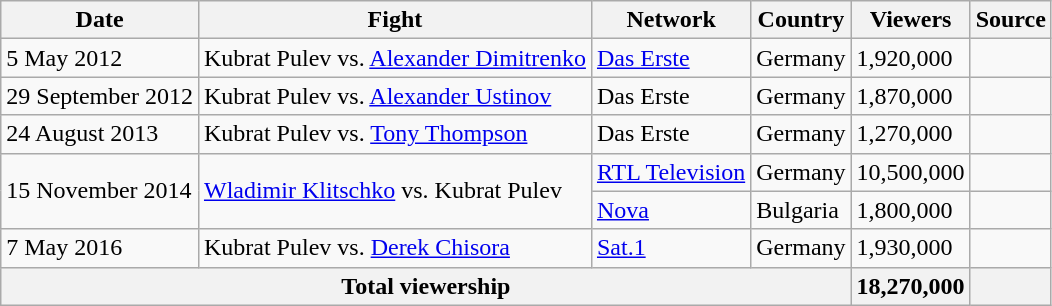<table class="wikitable sortable">
<tr>
<th>Date</th>
<th>Fight</th>
<th>Network</th>
<th>Country</th>
<th>Viewers</th>
<th class="unsortable">Source</th>
</tr>
<tr>
<td>5 May 2012</td>
<td>Kubrat Pulev vs. <a href='#'>Alexander Dimitrenko</a></td>
<td><a href='#'>Das Erste</a></td>
<td>Germany</td>
<td>1,920,000</td>
<td></td>
</tr>
<tr>
<td>29 September 2012</td>
<td>Kubrat Pulev vs. <a href='#'>Alexander Ustinov</a></td>
<td>Das Erste</td>
<td>Germany</td>
<td>1,870,000</td>
<td></td>
</tr>
<tr>
<td>24 August 2013</td>
<td>Kubrat Pulev vs. <a href='#'>Tony Thompson</a></td>
<td>Das Erste</td>
<td>Germany</td>
<td>1,270,000</td>
<td></td>
</tr>
<tr>
<td rowspan="2">15 November 2014</td>
<td rowspan="2"><a href='#'>Wladimir Klitschko</a> vs. Kubrat Pulev</td>
<td><a href='#'>RTL Television</a></td>
<td>Germany</td>
<td>10,500,000</td>
<td></td>
</tr>
<tr>
<td><a href='#'>Nova</a></td>
<td>Bulgaria</td>
<td>1,800,000</td>
<td></td>
</tr>
<tr>
<td>7 May 2016</td>
<td>Kubrat Pulev vs. <a href='#'>Derek Chisora</a></td>
<td><a href='#'>Sat.1</a></td>
<td>Germany</td>
<td>1,930,000</td>
<td></td>
</tr>
<tr>
<th colspan="4">Total viewership</th>
<th>18,270,000</th>
<th></th>
</tr>
</table>
